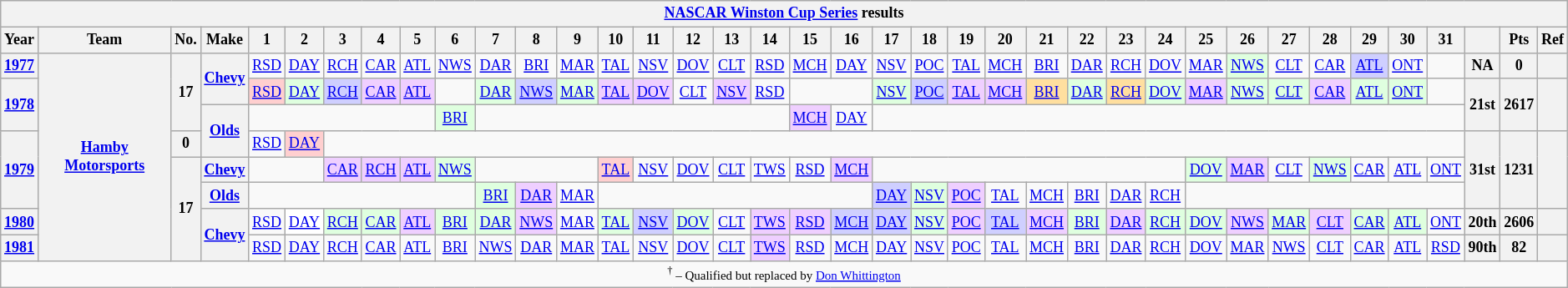<table class="wikitable" style="text-align:center; font-size:75%">
<tr>
<th colspan=45><a href='#'>NASCAR Winston Cup Series</a> results</th>
</tr>
<tr>
<th>Year</th>
<th>Team</th>
<th>No.</th>
<th>Make</th>
<th>1</th>
<th>2</th>
<th>3</th>
<th>4</th>
<th>5</th>
<th>6</th>
<th>7</th>
<th>8</th>
<th>9</th>
<th>10</th>
<th>11</th>
<th>12</th>
<th>13</th>
<th>14</th>
<th>15</th>
<th>16</th>
<th>17</th>
<th>18</th>
<th>19</th>
<th>20</th>
<th>21</th>
<th>22</th>
<th>23</th>
<th>24</th>
<th>25</th>
<th>26</th>
<th>27</th>
<th>28</th>
<th>29</th>
<th>30</th>
<th>31</th>
<th></th>
<th>Pts</th>
<th>Ref</th>
</tr>
<tr>
<th><a href='#'>1977</a></th>
<th rowspan=8><a href='#'>Hamby Motorsports</a></th>
<th rowspan=3>17</th>
<th rowspan=2><a href='#'>Chevy</a></th>
<td><a href='#'>RSD</a></td>
<td><a href='#'>DAY</a></td>
<td><a href='#'>RCH</a></td>
<td><a href='#'>CAR</a></td>
<td><a href='#'>ATL</a></td>
<td><a href='#'>NWS</a></td>
<td><a href='#'>DAR</a></td>
<td><a href='#'>BRI</a></td>
<td><a href='#'>MAR</a></td>
<td><a href='#'>TAL</a></td>
<td><a href='#'>NSV</a></td>
<td><a href='#'>DOV</a></td>
<td><a href='#'>CLT</a></td>
<td><a href='#'>RSD</a></td>
<td><a href='#'>MCH</a></td>
<td><a href='#'>DAY</a></td>
<td><a href='#'>NSV</a></td>
<td><a href='#'>POC</a></td>
<td><a href='#'>TAL</a></td>
<td><a href='#'>MCH</a></td>
<td><a href='#'>BRI</a></td>
<td><a href='#'>DAR</a></td>
<td><a href='#'>RCH</a></td>
<td><a href='#'>DOV</a></td>
<td><a href='#'>MAR</a></td>
<td style="background:#DFFFDF;"><a href='#'>NWS</a><br></td>
<td><a href='#'>CLT</a></td>
<td><a href='#'>CAR</a></td>
<td style="background:#CFCFFF;"><a href='#'>ATL</a><br></td>
<td><a href='#'>ONT</a></td>
<td></td>
<th>NA</th>
<th>0</th>
<th></th>
</tr>
<tr>
<th rowspan=2><a href='#'>1978</a></th>
<td style="background:#FFCFCF;"><a href='#'>RSD</a><br></td>
<td style="background:#DFFFDF;"><a href='#'>DAY</a><br></td>
<td style="background:#CFCFFF;"><a href='#'>RCH</a><br></td>
<td style="background:#EFCFFF;"><a href='#'>CAR</a><br></td>
<td style="background:#EFCFFF;"><a href='#'>ATL</a><br></td>
<td></td>
<td style="background:#DFFFDF;"><a href='#'>DAR</a><br></td>
<td style="background:#CFCFFF;"><a href='#'>NWS</a><br></td>
<td style="background:#DFFFDF;"><a href='#'>MAR</a><br></td>
<td style="background:#EFCFFF;"><a href='#'>TAL</a><br></td>
<td style="background:#EFCFFF;"><a href='#'>DOV</a><br></td>
<td><a href='#'>CLT</a></td>
<td style="background:#EFCFFF;"><a href='#'>NSV</a><br></td>
<td><a href='#'>RSD</a></td>
<td colspan=2></td>
<td style="background:#DFFFDF;"><a href='#'>NSV</a><br></td>
<td style="background:#CFCFFF;"><a href='#'>POC</a><br></td>
<td style="background:#EFCFFF;"><a href='#'>TAL</a><br></td>
<td style="background:#EFCFFF;"><a href='#'>MCH</a><br></td>
<td style="background:#FFDF9F;"><a href='#'>BRI</a><br></td>
<td style="background:#DFFFDF;"><a href='#'>DAR</a><br></td>
<td style="background:#FFDF9F;"><a href='#'>RCH</a><br></td>
<td style="background:#DFFFDF;"><a href='#'>DOV</a><br></td>
<td style="background:#EFCFFF;"><a href='#'>MAR</a><br></td>
<td style="background:#DFFFDF;"><a href='#'>NWS</a><br></td>
<td style="background:#DFFFDF;"><a href='#'>CLT</a><br></td>
<td style="background:#EFCFFF;"><a href='#'>CAR</a><br></td>
<td style="background:#DFFFDF;"><a href='#'>ATL</a><br></td>
<td style="background:#DFFFDF;"><a href='#'>ONT</a><br></td>
<td></td>
<th rowspan=2>21st</th>
<th rowspan=2>2617</th>
<th rowspan=2></th>
</tr>
<tr>
<th rowspan=2><a href='#'>Olds</a></th>
<td colspan=5></td>
<td style="background:#DFFFDF;"><a href='#'>BRI</a><br></td>
<td colspan=8></td>
<td style="background:#EFCFFF;"><a href='#'>MCH</a><br></td>
<td><a href='#'>DAY</a></td>
<td colspan=15></td>
</tr>
<tr>
<th rowspan=3><a href='#'>1979</a></th>
<th>0</th>
<td><a href='#'>RSD</a></td>
<td style="background:#FFCFCF;"><a href='#'>DAY</a><br></td>
<td colspan=29></td>
<th rowspan=3>31st</th>
<th rowspan=3>1231</th>
<th rowspan=3></th>
</tr>
<tr>
<th rowspan=4>17</th>
<th><a href='#'>Chevy</a></th>
<td colspan=2></td>
<td style="background:#EFCFFF;"><a href='#'>CAR</a><br></td>
<td style="background:#EFCFFF;"><a href='#'>RCH</a><br></td>
<td style="background:#EFCFFF;"><a href='#'>ATL</a><br></td>
<td style="background:#DFFFDF;"><a href='#'>NWS</a><br></td>
<td colspan=3></td>
<td style="background:#FFCFCF;"><a href='#'>TAL</a><br></td>
<td><a href='#'>NSV</a></td>
<td><a href='#'>DOV</a></td>
<td><a href='#'>CLT</a></td>
<td><a href='#'>TWS</a></td>
<td><a href='#'>RSD</a></td>
<td style="background:#EFCFFF;"><a href='#'>MCH</a><br></td>
<td colspan=8></td>
<td style="background:#DFFFDF;"><a href='#'>DOV</a><br></td>
<td style="background:#EFCFFF;"><a href='#'>MAR</a><br></td>
<td><a href='#'>CLT</a></td>
<td style="background:#DFFFDF;"><a href='#'>NWS</a><br></td>
<td><a href='#'>CAR</a></td>
<td><a href='#'>ATL</a></td>
<td><a href='#'>ONT</a></td>
</tr>
<tr>
<th><a href='#'>Olds</a></th>
<td colspan=6></td>
<td style="background:#DFFFDF;"><a href='#'>BRI</a><br></td>
<td style="background:#EFCFFF;"><a href='#'>DAR</a><br></td>
<td><a href='#'>MAR</a></td>
<td colspan=7></td>
<td style="background:#CFCFFF;"><a href='#'>DAY</a><br></td>
<td style="background:#DFFFDF;"><a href='#'>NSV</a><br></td>
<td style="background:#EFCFFF;"><a href='#'>POC</a><br></td>
<td><a href='#'>TAL</a></td>
<td><a href='#'>MCH</a></td>
<td><a href='#'>BRI</a></td>
<td><a href='#'>DAR</a></td>
<td><a href='#'>RCH</a></td>
<td colspan=7></td>
</tr>
<tr>
<th><a href='#'>1980</a></th>
<th rowspan=2><a href='#'>Chevy</a></th>
<td><a href='#'>RSD</a></td>
<td style="background:#FFFFFF;"><a href='#'>DAY</a><br></td>
<td style="background:#DFFFDF;"><a href='#'>RCH</a><br></td>
<td style="background:#DFFFDF;"><a href='#'>CAR</a><br></td>
<td style="background:#EFCFFF;"><a href='#'>ATL</a><br></td>
<td style="background:#DFFFDF;"><a href='#'>BRI</a><br></td>
<td style="background:#DFFFDF;"><a href='#'>DAR</a><br></td>
<td style="background:#EFCFFF;"><a href='#'>NWS</a><br></td>
<td><a href='#'>MAR</a></td>
<td style="background:#DFFFDF;"><a href='#'>TAL</a><br></td>
<td style="background:#CFCFFF;"><a href='#'>NSV</a><br></td>
<td style="background:#DFFFDF;"><a href='#'>DOV</a><br></td>
<td><a href='#'>CLT</a></td>
<td style="background:#EFCFFF;"><a href='#'>TWS</a><br></td>
<td style="background:#EFCFFF;"><a href='#'>RSD</a><br></td>
<td style="background:#CFCFFF;"><a href='#'>MCH</a><br></td>
<td style="background:#CFCFFF;"><a href='#'>DAY</a><br></td>
<td style="background:#DFFFDF;"><a href='#'>NSV</a><br></td>
<td style="background:#EFCFFF;"><a href='#'>POC</a><br></td>
<td style="background:#CFCFFF;"><a href='#'>TAL</a><br></td>
<td style="background:#EFCFFF;"><a href='#'>MCH</a><br></td>
<td style="background:#DFFFDF;"><a href='#'>BRI</a><br></td>
<td style="background:#EFCFFF;"><a href='#'>DAR</a><br></td>
<td style="background:#DFFFDF;"><a href='#'>RCH</a><br></td>
<td style="background:#DFFFDF;"><a href='#'>DOV</a><br></td>
<td style="background:#EFCFFF;"><a href='#'>NWS</a><br></td>
<td style="background:#DFFFDF;"><a href='#'>MAR</a><br></td>
<td style="background:#EFCFFF;"><a href='#'>CLT</a><br></td>
<td style="background:#DFFFDF;"><a href='#'>CAR</a><br></td>
<td style="background:#DFFFDF;"><a href='#'>ATL</a><br></td>
<td><a href='#'>ONT</a></td>
<th>20th</th>
<th>2606</th>
<th></th>
</tr>
<tr>
<th><a href='#'>1981</a></th>
<td><a href='#'>RSD</a></td>
<td><a href='#'>DAY</a></td>
<td><a href='#'>RCH</a></td>
<td><a href='#'>CAR</a></td>
<td><a href='#'>ATL</a></td>
<td><a href='#'>BRI</a></td>
<td><a href='#'>NWS</a></td>
<td><a href='#'>DAR</a></td>
<td><a href='#'>MAR</a></td>
<td><a href='#'>TAL</a></td>
<td><a href='#'>NSV</a></td>
<td><a href='#'>DOV</a></td>
<td><a href='#'>CLT</a></td>
<td style="background:#EFCFFF;"><a href='#'>TWS</a><br></td>
<td><a href='#'>RSD</a></td>
<td><a href='#'>MCH</a></td>
<td><a href='#'>DAY</a></td>
<td><a href='#'>NSV</a></td>
<td><a href='#'>POC</a></td>
<td><a href='#'>TAL</a></td>
<td><a href='#'>MCH</a></td>
<td><a href='#'>BRI</a></td>
<td><a href='#'>DAR</a></td>
<td><a href='#'>RCH</a></td>
<td><a href='#'>DOV</a></td>
<td><a href='#'>MAR</a></td>
<td><a href='#'>NWS</a></td>
<td><a href='#'>CLT</a></td>
<td><a href='#'>CAR</a></td>
<td><a href='#'>ATL</a></td>
<td><a href='#'>RSD</a></td>
<th>90th</th>
<th>82</th>
<th></th>
</tr>
<tr>
<td colspan=43><small><sup>†</sup> – Qualified but replaced by <a href='#'>Don Whittington</a></small></td>
</tr>
</table>
